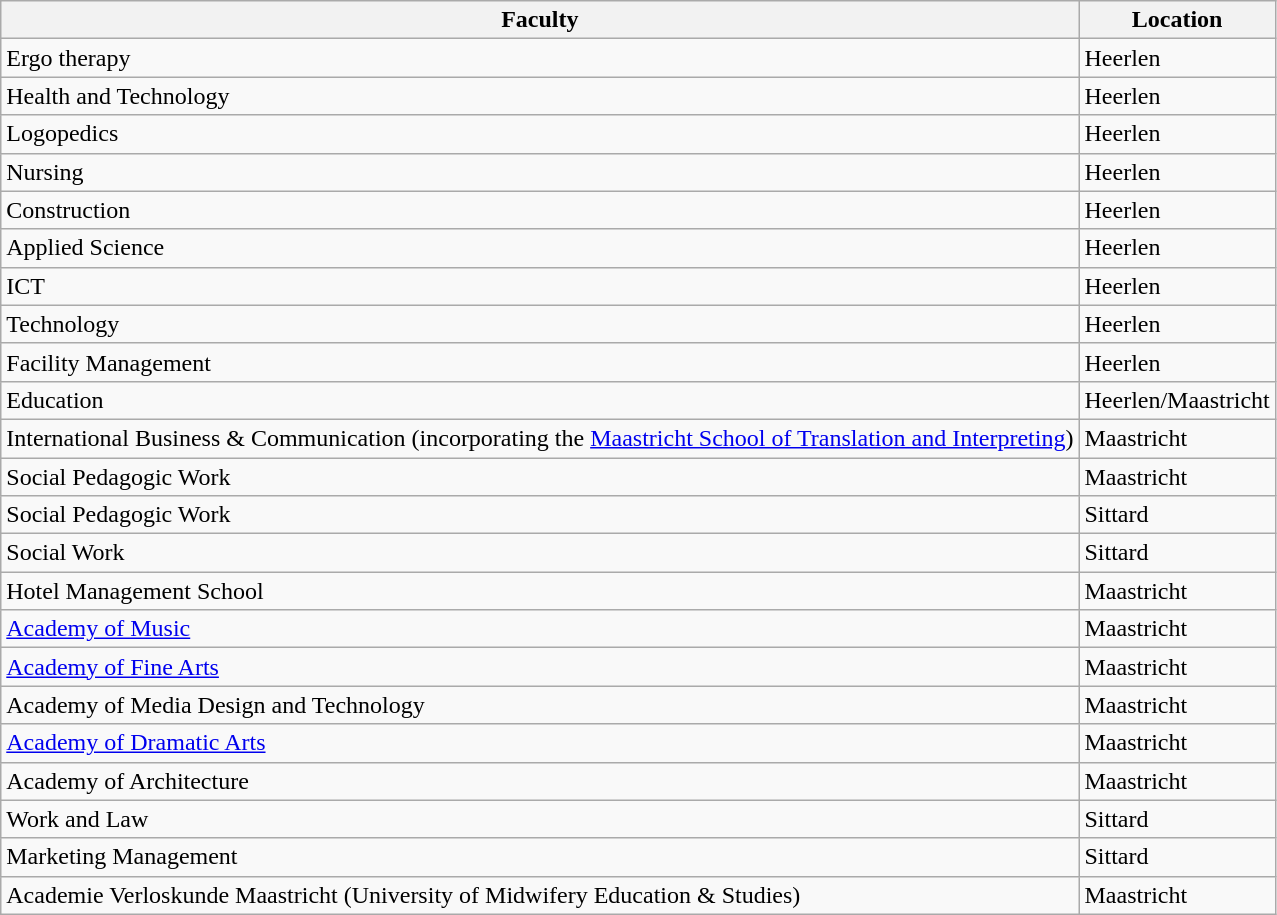<table class="wikitable">
<tr>
<th>Faculty</th>
<th>Location</th>
</tr>
<tr>
<td>Ergo therapy</td>
<td>Heerlen</td>
</tr>
<tr>
<td>Health and Technology</td>
<td>Heerlen</td>
</tr>
<tr>
<td>Logopedics</td>
<td>Heerlen</td>
</tr>
<tr>
<td>Nursing</td>
<td>Heerlen</td>
</tr>
<tr>
<td>Construction</td>
<td>Heerlen</td>
</tr>
<tr>
<td>Applied Science</td>
<td>Heerlen</td>
</tr>
<tr>
<td>ICT</td>
<td>Heerlen</td>
</tr>
<tr>
<td>Technology</td>
<td>Heerlen</td>
</tr>
<tr>
<td>Facility Management</td>
<td>Heerlen</td>
</tr>
<tr>
<td>Education</td>
<td>Heerlen/Maastricht</td>
</tr>
<tr>
<td>International Business & Communication (incorporating the <a href='#'>Maastricht School of Translation and Interpreting</a>)</td>
<td>Maastricht</td>
</tr>
<tr>
<td>Social Pedagogic Work</td>
<td>Maastricht</td>
</tr>
<tr>
<td>Social Pedagogic Work</td>
<td>Sittard</td>
</tr>
<tr>
<td>Social Work</td>
<td>Sittard</td>
</tr>
<tr>
<td>Hotel Management School</td>
<td>Maastricht</td>
</tr>
<tr>
<td><a href='#'>Academy of Music</a></td>
<td>Maastricht</td>
</tr>
<tr>
<td><a href='#'>Academy of Fine Arts</a></td>
<td>Maastricht</td>
</tr>
<tr>
<td>Academy of Media Design and Technology</td>
<td>Maastricht</td>
</tr>
<tr>
<td><a href='#'>Academy of Dramatic Arts</a></td>
<td>Maastricht</td>
</tr>
<tr>
<td>Academy of Architecture</td>
<td>Maastricht</td>
</tr>
<tr>
<td>Work and Law</td>
<td>Sittard</td>
</tr>
<tr>
<td>Marketing Management</td>
<td>Sittard</td>
</tr>
<tr>
<td>Academie Verloskunde Maastricht (University of Midwifery Education & Studies)</td>
<td>Maastricht</td>
</tr>
</table>
